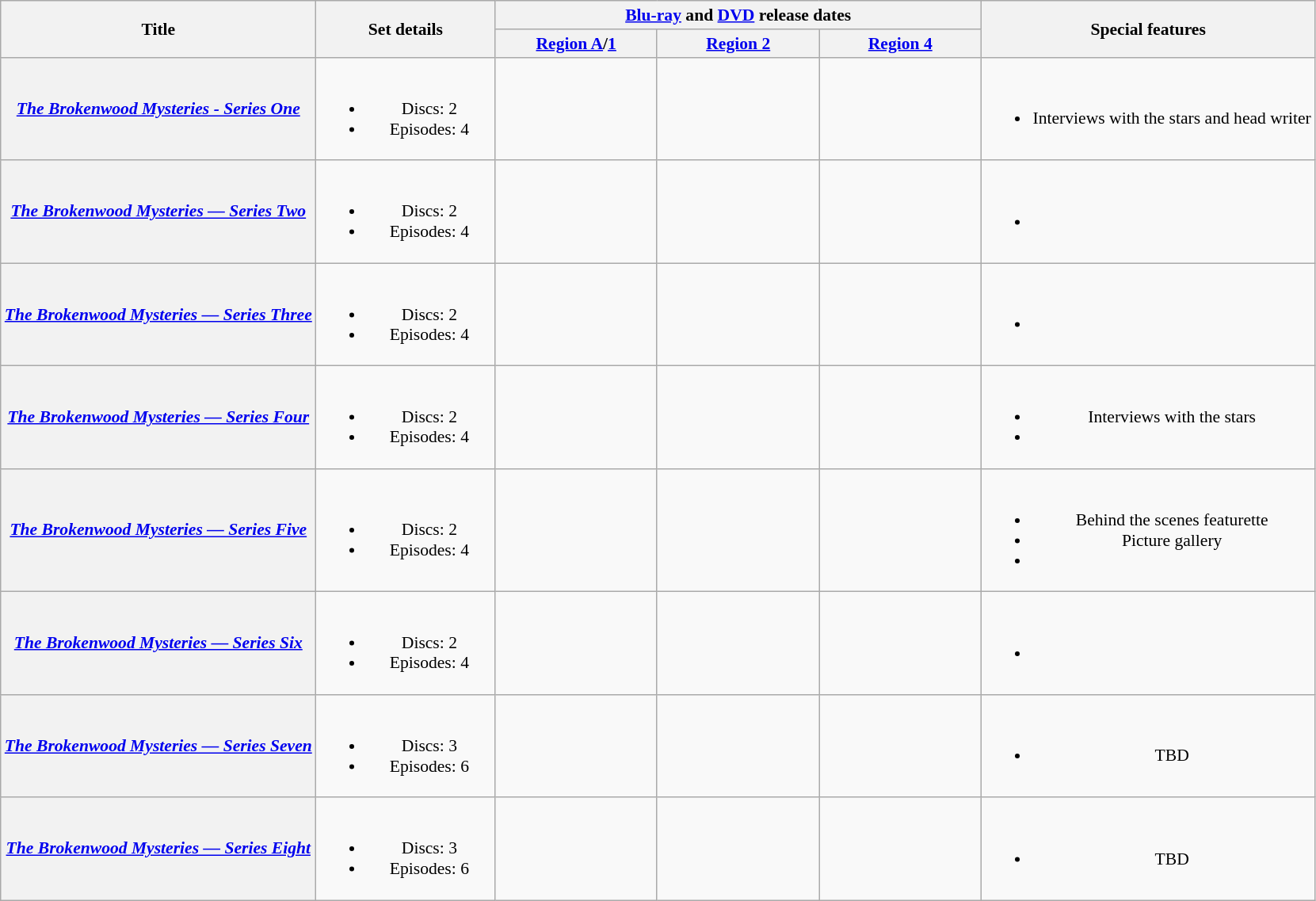<table class="wikitable plainrowheaders" style="font-size:90%; text-align: center">
<tr>
<th scope="col" rowspan="2">Title</th>
<th scope="col" rowspan="2" style="width: 10em;">Set details</th>
<th scope="col" colspan="3"><a href='#'>Blu-ray</a> and <a href='#'>DVD</a> release dates</th>
<th scope="col" rowspan="2">Special features</th>
</tr>
<tr>
<th scope="col" style="width: 9em; font-size: 100%;"><a href='#'>Region A</a>/<a href='#'>1</a></th>
<th scope="col" style="width: 9em; font-size: 100%;"><a href='#'>Region 2</a></th>
<th scope="col" style="width: 9em; font-size: 100%;"><a href='#'>Region 4</a></th>
</tr>
<tr>
<th scope="row" style="text-align:center"><em><a href='#'>The Brokenwood Mysteries - Series One</a></em></th>
<td><br><ul><li>Discs: 2</li><li>Episodes: 4</li></ul></td>
<td></td>
<td></td>
<td></td>
<td><br><ul><li>Interviews with the stars and head writer</li></ul></td>
</tr>
<tr>
<th scope="row" style="text-align:center"><em><a href='#'>The Brokenwood Mysteries — Series Two</a></em></th>
<td><br><ul><li>Discs: 2</li><li>Episodes: 4</li></ul></td>
<td></td>
<td></td>
<td></td>
<td><br><ul><li></li></ul></td>
</tr>
<tr>
<th scope="row" style="text-align:center"><em><a href='#'>The Brokenwood Mysteries — Series Three</a></em></th>
<td><br><ul><li>Discs: 2</li><li>Episodes: 4</li></ul></td>
<td></td>
<td></td>
<td></td>
<td><br><ul><li></li></ul></td>
</tr>
<tr>
<th scope="row" style="text-align:center;"><em><a href='#'>The Brokenwood Mysteries — Series Four</a></em></th>
<td><br><ul><li>Discs: 2</li><li>Episodes: 4</li></ul></td>
<td></td>
<td></td>
<td></td>
<td><br><ul><li>Interviews with the stars</li><li></li></ul></td>
</tr>
<tr>
<th scope="row" style="text-align:center;"><em><a href='#'>The Brokenwood Mysteries — Series Five</a></em></th>
<td><br><ul><li>Discs: 2</li><li>Episodes: 4</li></ul></td>
<td></td>
<td></td>
<td></td>
<td><br><ul><li>Behind the scenes featurette</li><li>Picture gallery</li><li></li></ul></td>
</tr>
<tr>
<th scope="row" style="text-align:center"><em><a href='#'>The Brokenwood Mysteries — Series Six</a></em></th>
<td><br><ul><li>Discs: 2</li><li>Episodes: 4</li></ul></td>
<td></td>
<td></td>
<td></td>
<td><br><ul><li></li></ul></td>
</tr>
<tr>
<th scope="row" style="text-align:center;"><em><a href='#'>The Brokenwood Mysteries — Series Seven</a></em></th>
<td><br><ul><li>Discs: 3</li><li>Episodes: 6</li></ul></td>
<td></td>
<td></td>
<td></td>
<td><br><ul><li>TBD</li></ul></td>
</tr>
<tr>
<th scope="row" style="text-align:center;"><em><a href='#'>The Brokenwood Mysteries — Series Eight</a></em></th>
<td><br><ul><li>Discs: 3</li><li>Episodes: 6</li></ul></td>
<td></td>
<td></td>
<td></td>
<td><br><ul><li>TBD</li></ul></td>
</tr>
</table>
